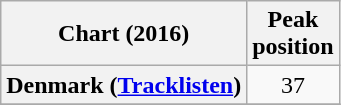<table class="wikitable plainrowheaders sortable" style="text-align:center;">
<tr>
<th scope="col">Chart (2016)</th>
<th scope="col">Peak<br>position</th>
</tr>
<tr>
<th scope="row">Denmark (<a href='#'>Tracklisten</a>)</th>
<td style="text-align:center;">37</td>
</tr>
<tr>
</tr>
</table>
